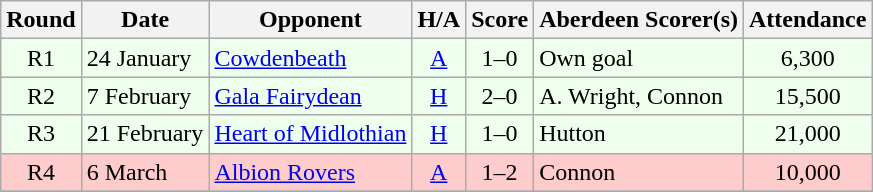<table class="wikitable" style="text-align:center">
<tr>
<th>Round</th>
<th>Date</th>
<th>Opponent</th>
<th>H/A</th>
<th>Score</th>
<th>Aberdeen Scorer(s)</th>
<th>Attendance</th>
</tr>
<tr bgcolor=#EEFFEE>
<td>R1</td>
<td align=left>24 January</td>
<td align=left><a href='#'>Cowdenbeath</a></td>
<td><a href='#'>A</a></td>
<td>1–0</td>
<td align=left>Own goal</td>
<td>6,300</td>
</tr>
<tr bgcolor=#EEFFEE>
<td>R2</td>
<td align=left>7 February</td>
<td align=left><a href='#'>Gala Fairydean</a></td>
<td><a href='#'>H</a></td>
<td>2–0</td>
<td align=left>A. Wright, Connon</td>
<td>15,500</td>
</tr>
<tr bgcolor=#EEFFEE>
<td>R3</td>
<td align=left>21 February</td>
<td align=left><a href='#'>Heart of Midlothian</a></td>
<td><a href='#'>H</a></td>
<td>1–0</td>
<td align=left>Hutton</td>
<td>21,000</td>
</tr>
<tr bgcolor=#FFCCCC>
<td>R4</td>
<td align=left>6 March</td>
<td align=left><a href='#'>Albion Rovers</a></td>
<td><a href='#'>A</a></td>
<td>1–2</td>
<td align=left>Connon</td>
<td>10,000</td>
</tr>
<tr>
</tr>
</table>
